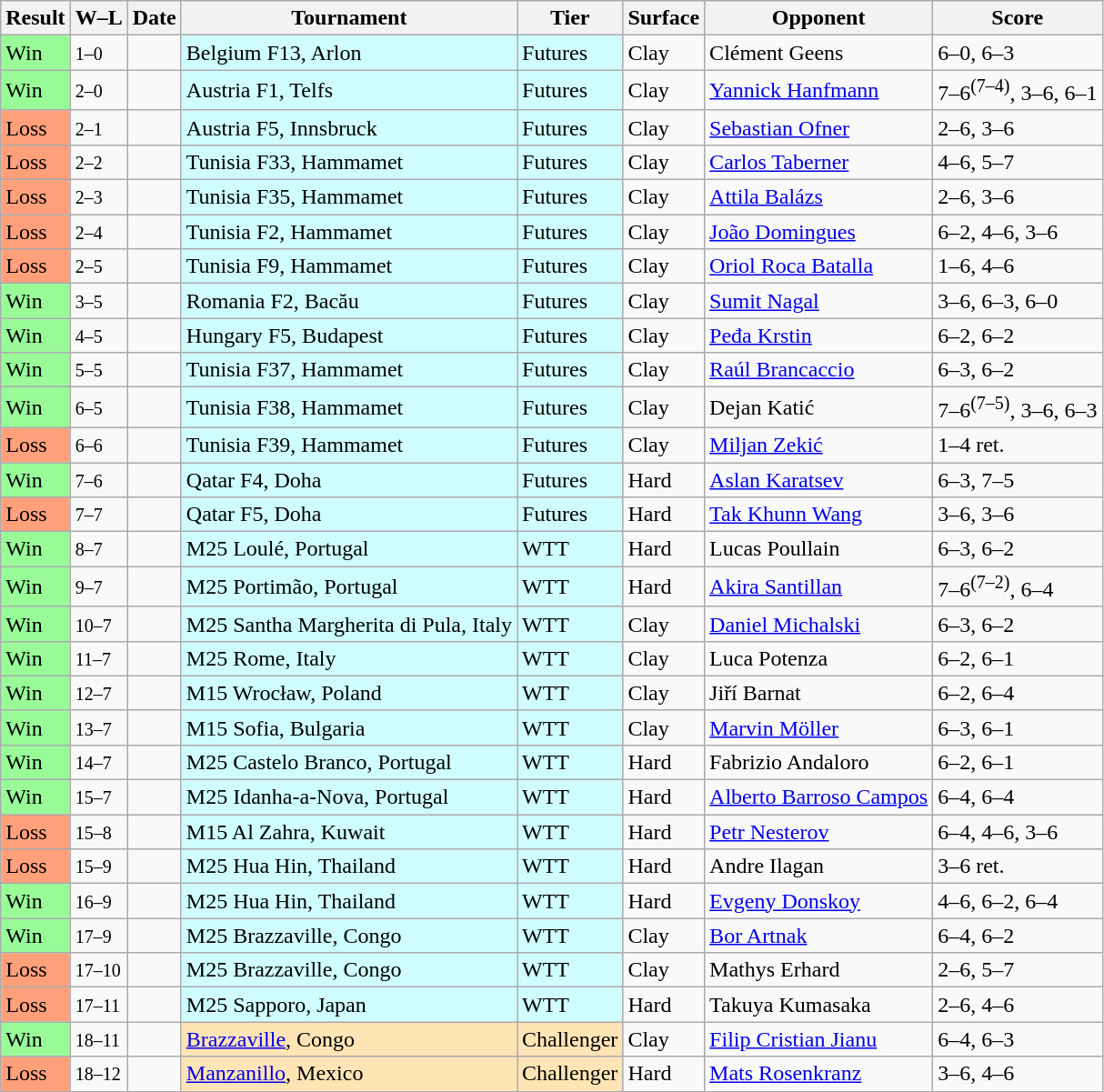<table class="sortable wikitable nowrap">
<tr>
<th>Result</th>
<th class="unsortable">W–L</th>
<th>Date</th>
<th>Tournament</th>
<th>Tier</th>
<th>Surface</th>
<th>Opponent</th>
<th class="unsortable">Score</th>
</tr>
<tr>
<td bgcolor=#98fb98>Win</td>
<td><small>1–0</small></td>
<td></td>
<td style="background:#cffcff;">Belgium F13, Arlon</td>
<td style="background:#cffcff;">Futures</td>
<td>Clay</td>
<td> Clément Geens</td>
<td>6–0, 6–3</td>
</tr>
<tr>
<td bgcolor=#98fb98>Win</td>
<td><small>2–0</small></td>
<td></td>
<td style="background:#cffcff;">Austria F1, Telfs</td>
<td style="background:#cffcff;">Futures</td>
<td>Clay</td>
<td> <a href='#'>Yannick Hanfmann</a></td>
<td>7–6<sup>(7–4)</sup>, 3–6, 6–1</td>
</tr>
<tr>
<td bgcolor=#FFA07A>Loss</td>
<td><small>2–1</small></td>
<td></td>
<td style="background:#cffcff;">Austria F5, Innsbruck</td>
<td style="background:#cffcff;">Futures</td>
<td>Clay</td>
<td> <a href='#'>Sebastian Ofner</a></td>
<td>2–6, 3–6</td>
</tr>
<tr>
<td bgcolor=#FFA07A>Loss</td>
<td><small>2–2</small></td>
<td></td>
<td style="background:#cffcff;">Tunisia F33, Hammamet</td>
<td style="background:#cffcff;">Futures</td>
<td>Clay</td>
<td> <a href='#'>Carlos Taberner</a></td>
<td>4–6, 5–7</td>
</tr>
<tr>
<td bgcolor=#FFA07A>Loss</td>
<td><small>2–3</small></td>
<td></td>
<td style="background:#cffcff;">Tunisia F35, Hammamet</td>
<td style="background:#cffcff;">Futures</td>
<td>Clay</td>
<td> <a href='#'>Attila Balázs</a></td>
<td>2–6, 3–6</td>
</tr>
<tr>
<td bgcolor=#FFA07A>Loss</td>
<td><small>2–4</small></td>
<td></td>
<td style="background:#cffcff;">Tunisia F2, Hammamet</td>
<td style="background:#cffcff;">Futures</td>
<td>Clay</td>
<td> <a href='#'>João Domingues</a></td>
<td>6–2, 4–6, 3–6</td>
</tr>
<tr>
<td bgcolor=#FFA07A>Loss</td>
<td><small>2–5</small></td>
<td></td>
<td style="background:#cffcff;">Tunisia F9, Hammamet</td>
<td style="background:#cffcff;">Futures</td>
<td>Clay</td>
<td> <a href='#'>Oriol Roca Batalla</a></td>
<td>1–6, 4–6</td>
</tr>
<tr>
<td bgcolor=#98fb98>Win</td>
<td><small>3–5</small></td>
<td></td>
<td style="background:#cffcff;">Romania F2, Bacău</td>
<td style="background:#cffcff;">Futures</td>
<td>Clay</td>
<td> <a href='#'>Sumit Nagal</a></td>
<td>3–6, 6–3, 6–0</td>
</tr>
<tr>
<td bgcolor=#98fb98>Win</td>
<td><small>4–5</small></td>
<td></td>
<td style="background:#cffcff;">Hungary F5, Budapest</td>
<td style="background:#cffcff;">Futures</td>
<td>Clay</td>
<td> <a href='#'>Peđa Krstin</a></td>
<td>6–2, 6–2</td>
</tr>
<tr>
<td bgcolor=#98fb98>Win</td>
<td><small>5–5</small></td>
<td></td>
<td style="background:#cffcff;">Tunisia F37, Hammamet</td>
<td style="background:#cffcff;">Futures</td>
<td>Clay</td>
<td> <a href='#'>Raúl Brancaccio</a></td>
<td>6–3, 6–2</td>
</tr>
<tr>
<td bgcolor=#98fb98>Win</td>
<td><small>6–5</small></td>
<td></td>
<td style="background:#cffcff;">Tunisia F38, Hammamet</td>
<td style="background:#cffcff;">Futures</td>
<td>Clay</td>
<td> Dejan Katić</td>
<td>7–6<sup>(7–5)</sup>, 3–6, 6–3</td>
</tr>
<tr>
<td bgcolor=#FFA07A>Loss</td>
<td><small>6–6</small></td>
<td></td>
<td style="background:#cffcff;">Tunisia F39, Hammamet</td>
<td style="background:#cffcff;">Futures</td>
<td>Clay</td>
<td> <a href='#'>Miljan Zekić</a></td>
<td>1–4 ret.</td>
</tr>
<tr>
<td bgcolor=#98fb98>Win</td>
<td><small>7–6</small></td>
<td></td>
<td style="background:#cffcff;">Qatar F4, Doha</td>
<td style="background:#cffcff;">Futures</td>
<td>Hard</td>
<td> <a href='#'>Aslan Karatsev</a></td>
<td>6–3, 7–5</td>
</tr>
<tr>
<td bgcolor=#FFA07A>Loss</td>
<td><small>7–7</small></td>
<td></td>
<td style="background:#cffcff;">Qatar F5, Doha</td>
<td style="background:#cffcff;">Futures</td>
<td>Hard</td>
<td> <a href='#'>Tak Khunn Wang</a></td>
<td>3–6, 3–6</td>
</tr>
<tr>
<td bgcolor=#98fb98>Win</td>
<td><small>8–7</small></td>
<td></td>
<td style="background:#cffcff;">M25 Loulé, Portugal</td>
<td style="background:#cffcff;">WTT</td>
<td>Hard</td>
<td> Lucas Poullain</td>
<td>6–3, 6–2</td>
</tr>
<tr>
<td bgcolor=#98fb98>Win</td>
<td><small>9–7</small></td>
<td></td>
<td style="background:#cffcff;">M25 Portimão, Portugal</td>
<td style="background:#cffcff;">WTT</td>
<td>Hard</td>
<td> <a href='#'>Akira Santillan</a></td>
<td>7–6<sup>(7–2)</sup>, 6–4</td>
</tr>
<tr>
<td bgcolor=#98fb98>Win</td>
<td><small>10–7</small></td>
<td></td>
<td style="background:#cffcff;">M25 Santha Margherita di Pula, Italy</td>
<td style="background:#cffcff;">WTT</td>
<td>Clay</td>
<td> <a href='#'>Daniel Michalski</a></td>
<td>6–3, 6–2</td>
</tr>
<tr>
<td bgcolor=#98fb98>Win</td>
<td><small>11–7</small></td>
<td></td>
<td style="background:#cffcff;">M25 Rome, Italy</td>
<td style="background:#cffcff;">WTT</td>
<td>Clay</td>
<td> Luca Potenza</td>
<td>6–2, 6–1</td>
</tr>
<tr>
<td bgcolor=#98fb98>Win</td>
<td><small>12–7</small></td>
<td></td>
<td style="background:#cffcff;">M15 Wrocław, Poland</td>
<td style="background:#cffcff;">WTT</td>
<td>Clay</td>
<td> Jiří Barnat</td>
<td>6–2, 6–4</td>
</tr>
<tr>
<td bgcolor=#98fb98>Win</td>
<td><small>13–7</small></td>
<td></td>
<td style="background:#cffcff;">M15 Sofia, Bulgaria</td>
<td style="background:#cffcff;">WTT</td>
<td>Clay</td>
<td> <a href='#'>Marvin Möller</a></td>
<td>6–3, 6–1</td>
</tr>
<tr>
<td bgcolor=#98fb98>Win</td>
<td><small>14–7</small></td>
<td></td>
<td style="background:#cffcff;">M25 Castelo Branco, Portugal</td>
<td style="background:#cffcff;">WTT</td>
<td>Hard</td>
<td> Fabrizio Andaloro</td>
<td>6–2, 6–1</td>
</tr>
<tr>
<td bgcolor=#98fb98>Win</td>
<td><small>15–7</small></td>
<td></td>
<td style="background:#cffcff;">M25 Idanha-a-Nova, Portugal</td>
<td style="background:#cffcff;">WTT</td>
<td>Hard</td>
<td> <a href='#'>Alberto Barroso Campos</a></td>
<td>6–4, 6–4</td>
</tr>
<tr>
<td bgcolor=#ffa07a>Loss</td>
<td><small>15–8</small></td>
<td></td>
<td style="background:#cffcff;">M15 Al Zahra, Kuwait</td>
<td style="background:#cffcff;">WTT</td>
<td>Hard</td>
<td> <a href='#'>Petr Nesterov</a></td>
<td>6–4, 4–6, 3–6</td>
</tr>
<tr>
<td bgcolor=#ffa07a>Loss</td>
<td><small>15–9</small></td>
<td></td>
<td style="background:#cffcff;">M25 Hua Hin, Thailand</td>
<td style="background:#cffcff;">WTT</td>
<td>Hard</td>
<td> Andre Ilagan</td>
<td>3–6 ret.</td>
</tr>
<tr>
<td bgcolor=#98fb98>Win</td>
<td><small>16–9</small></td>
<td></td>
<td style="background:#cffcff;">M25 Hua Hin, Thailand</td>
<td style="background:#cffcff;">WTT</td>
<td>Hard</td>
<td> <a href='#'>Evgeny Donskoy</a></td>
<td>4–6, 6–2, 6–4</td>
</tr>
<tr>
<td bgcolor=#98fb98>Win</td>
<td><small>17–9</small></td>
<td></td>
<td style="background:#cffcff;">M25 Brazzaville, Congo</td>
<td style="background:#cffcff;">WTT</td>
<td>Clay</td>
<td> <a href='#'>Bor Artnak</a></td>
<td>6–4, 6–2</td>
</tr>
<tr>
<td bgcolor=#ffa07a>Loss</td>
<td><small>17–10</small></td>
<td></td>
<td style="background:#cffcff;">M25 Brazzaville, Congo</td>
<td style="background:#cffcff;">WTT</td>
<td>Clay</td>
<td> Mathys Erhard</td>
<td>2–6, 5–7</td>
</tr>
<tr>
<td bgcolor=#ffa07a>Loss</td>
<td><small>17–11</small></td>
<td></td>
<td style="background:#cffcff;">M25 Sapporo, Japan</td>
<td style="background:#cffcff;">WTT</td>
<td>Hard</td>
<td> Takuya Kumasaka</td>
<td>2–6, 4–6</td>
</tr>
<tr>
<td bgcolor=#98fb98>Win</td>
<td><small>18–11</small></td>
<td><a href='#'></a></td>
<td style="background:moccasin;"><a href='#'>Brazzaville</a>, Congo</td>
<td style="background:moccasin;">Challenger</td>
<td>Clay</td>
<td> <a href='#'>Filip Cristian Jianu</a></td>
<td>6–4, 6–3</td>
</tr>
<tr>
<td bgcolor =#ffa07a>Loss</td>
<td><small>18–12</small></td>
<td><a href='#'></a></td>
<td style="background:moccasin;"><a href='#'>Manzanillo</a>, Mexico</td>
<td style="background:moccasin;">Challenger</td>
<td>Hard</td>
<td> <a href='#'>Mats Rosenkranz</a></td>
<td>3–6, 4–6</td>
</tr>
</table>
